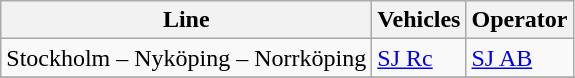<table class="wikitable">
<tr>
<th>Line</th>
<th>Vehicles</th>
<th>Operator</th>
</tr>
<tr>
<td>Stockholm – Nyköping – Norrköping</td>
<td><a href='#'>SJ Rc</a></td>
<td><a href='#'>SJ AB</a></td>
</tr>
<tr>
</tr>
</table>
